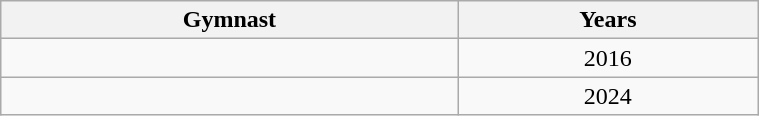<table class="wikitable sortable" width=40% style="text-align:center;">
<tr>
<th>Gymnast</th>
<th>Years</th>
</tr>
<tr>
<td></td>
<td>2016</td>
</tr>
<tr>
<td></td>
<td>2024</td>
</tr>
</table>
